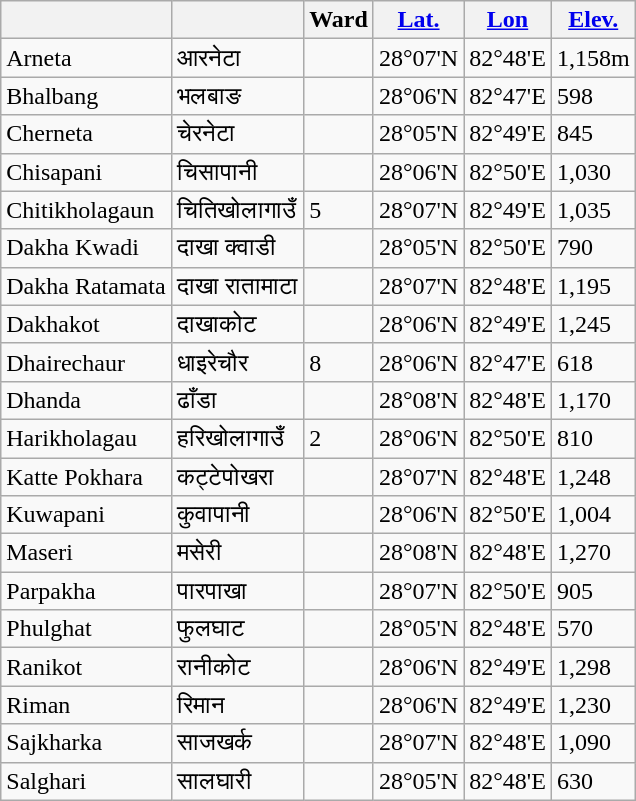<table class="wikitable">
<tr>
<th></th>
<th></th>
<th>Ward</th>
<th><a href='#'>Lat.</a></th>
<th><a href='#'>Lon</a></th>
<th><a href='#'>Elev.</a></th>
</tr>
<tr>
<td>Arneta</td>
<td>आरनेटा</td>
<td></td>
<td>28°07'N</td>
<td>82°48'E</td>
<td>1,158m</td>
</tr>
<tr>
<td>Bhalbang</td>
<td>भलबाङ</td>
<td></td>
<td>28°06'N</td>
<td>82°47'E</td>
<td> 598</td>
</tr>
<tr>
<td>Cherneta</td>
<td>चेरनेटा</td>
<td></td>
<td>28°05'N</td>
<td>82°49'E</td>
<td> 845</td>
</tr>
<tr>
<td>Chisapani</td>
<td>चिसापानी</td>
<td></td>
<td>28°06'N</td>
<td>82°50'E</td>
<td>1,030</td>
</tr>
<tr>
<td>Chitikholagaun</td>
<td>चितिखोलागाउँ</td>
<td>5</td>
<td>28°07'N</td>
<td>82°49'E</td>
<td>1,035</td>
</tr>
<tr>
<td>Dakha Kwadi</td>
<td>दाखा क्वाडी</td>
<td></td>
<td>28°05'N</td>
<td>82°50'E</td>
<td> 790</td>
</tr>
<tr>
<td>Dakha Ratamata</td>
<td>दाखा रातामाटा</td>
<td></td>
<td>28°07'N</td>
<td>82°48'E</td>
<td>1,195</td>
</tr>
<tr>
<td>Dakhakot</td>
<td>दाखाकोट</td>
<td></td>
<td>28°06'N</td>
<td>82°49'E</td>
<td>1,245</td>
</tr>
<tr>
<td>Dhairechaur</td>
<td>धाइरेचौर</td>
<td>8</td>
<td>28°06'N</td>
<td>82°47'E</td>
<td> 618</td>
</tr>
<tr>
<td>Dhanda</td>
<td>ढाँडा</td>
<td></td>
<td>28°08'N</td>
<td>82°48'E</td>
<td>1,170</td>
</tr>
<tr>
<td>Harikholagau</td>
<td>हरिखोलागाउँ</td>
<td>2</td>
<td>28°06'N</td>
<td>82°50'E</td>
<td> 810</td>
</tr>
<tr>
<td>Katte Pokhara</td>
<td>कट्टेपोखरा</td>
<td></td>
<td>28°07'N</td>
<td>82°48'E</td>
<td>1,248</td>
</tr>
<tr>
<td>Kuwapani</td>
<td>कुवापानी</td>
<td></td>
<td>28°06'N</td>
<td>82°50'E</td>
<td>1,004</td>
</tr>
<tr>
<td>Maseri</td>
<td>मसेरी</td>
<td></td>
<td>28°08'N</td>
<td>82°48'E</td>
<td>1,270</td>
</tr>
<tr>
<td>Parpakha</td>
<td>पारपाखा</td>
<td></td>
<td>28°07'N</td>
<td>82°50'E</td>
<td> 905</td>
</tr>
<tr>
<td>Phulghat</td>
<td>फुलघाट</td>
<td></td>
<td>28°05'N</td>
<td>82°48'E</td>
<td> 570</td>
</tr>
<tr>
<td>Ranikot</td>
<td>रानीकोट</td>
<td></td>
<td>28°06'N</td>
<td>82°49'E</td>
<td>1,298</td>
</tr>
<tr>
<td>Riman</td>
<td>रिमान</td>
<td></td>
<td>28°06'N</td>
<td>82°49'E</td>
<td>1,230</td>
</tr>
<tr>
<td>Sajkharka</td>
<td>साजखर्क</td>
<td></td>
<td>28°07'N</td>
<td>82°48'E</td>
<td>1,090</td>
</tr>
<tr>
<td>Salghari</td>
<td>सालघारी</td>
<td></td>
<td>28°05'N</td>
<td>82°48'E</td>
<td> 630</td>
</tr>
</table>
